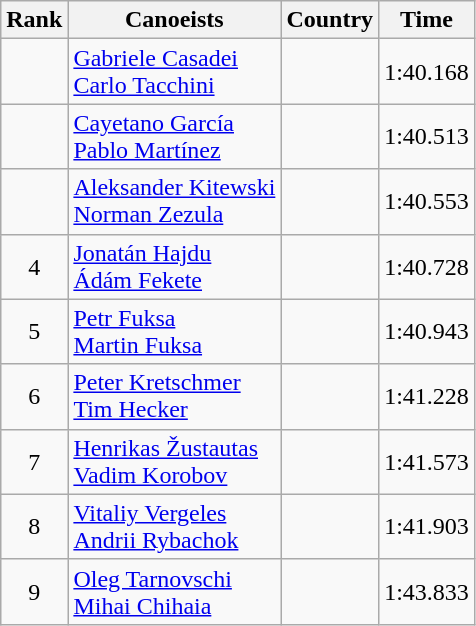<table class="wikitable" style="text-align:center">
<tr>
<th>Rank</th>
<th>Canoeists</th>
<th>Country</th>
<th>Time</th>
</tr>
<tr>
<td></td>
<td align=left><a href='#'>Gabriele Casadei</a><br><a href='#'>Carlo Tacchini</a></td>
<td align=left></td>
<td>1:40.168<br><strong></strong></td>
</tr>
<tr>
<td></td>
<td align=left><a href='#'>Cayetano García</a><br><a href='#'>Pablo Martínez</a></td>
<td align=left></td>
<td>1:40.513</td>
</tr>
<tr>
<td></td>
<td align=left><a href='#'>Aleksander Kitewski</a><br><a href='#'>Norman Zezula</a></td>
<td align=left></td>
<td>1:40.553</td>
</tr>
<tr>
<td>4</td>
<td align=left><a href='#'>Jonatán Hajdu</a><br><a href='#'>Ádám Fekete</a></td>
<td align=left></td>
<td>1:40.728</td>
</tr>
<tr>
<td>5</td>
<td align=left><a href='#'>Petr Fuksa</a><br><a href='#'>Martin Fuksa</a></td>
<td align=left></td>
<td>1:40.943</td>
</tr>
<tr>
<td>6</td>
<td align=left><a href='#'>Peter Kretschmer</a><br><a href='#'>Tim Hecker</a></td>
<td align=left></td>
<td>1:41.228</td>
</tr>
<tr>
<td>7</td>
<td align=left><a href='#'>Henrikas Žustautas</a><br><a href='#'>Vadim Korobov</a></td>
<td align=left></td>
<td>1:41.573</td>
</tr>
<tr>
<td>8</td>
<td align=left><a href='#'>Vitaliy Vergeles</a><br><a href='#'>Andrii Rybachok</a></td>
<td align=left></td>
<td>1:41.903</td>
</tr>
<tr>
<td>9</td>
<td align=left><a href='#'>Oleg Tarnovschi</a><br><a href='#'>Mihai Chihaia</a></td>
<td align=left></td>
<td>1:43.833</td>
</tr>
</table>
